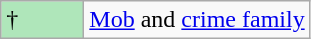<table class="wikitable">
<tr>
<td style="background:#afe6ba; width:3em;">†</td>
<td><a href='#'>Mob</a> and <a href='#'>crime family</a></td>
</tr>
</table>
